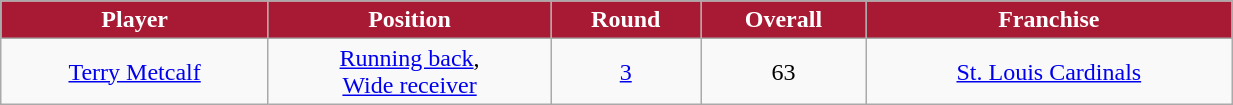<table class="wikitable" width="65%">
<tr align="center" style="background:#A81933;color:#FFFFFF;">
<td><strong>Player</strong></td>
<td><strong>Position</strong></td>
<td><strong>Round</strong></td>
<td><strong>Overall</strong></td>
<td><strong>Franchise</strong></td>
</tr>
<tr align="center" bgcolor="">
<td><a href='#'>Terry Metcalf</a></td>
<td><a href='#'>Running back</a>,<br><a href='#'>Wide receiver</a></td>
<td><a href='#'>3</a></td>
<td>63</td>
<td><a href='#'>St. Louis Cardinals</a></td>
</tr>
</table>
